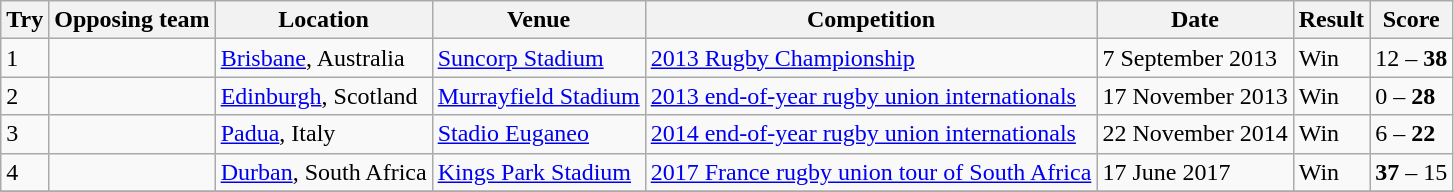<table class="wikitable" style="font-size:100%">
<tr>
<th>Try</th>
<th>Opposing team</th>
<th>Location</th>
<th>Venue</th>
<th>Competition</th>
<th>Date</th>
<th>Result</th>
<th>Score</th>
</tr>
<tr>
<td>1</td>
<td></td>
<td><a href='#'>Brisbane</a>, Australia</td>
<td><a href='#'>Suncorp Stadium</a></td>
<td><a href='#'>2013 Rugby Championship</a></td>
<td>7 September 2013</td>
<td>Win</td>
<td>12 – <strong>38</strong></td>
</tr>
<tr>
<td>2</td>
<td></td>
<td><a href='#'>Edinburgh</a>, Scotland</td>
<td><a href='#'>Murrayfield Stadium</a></td>
<td><a href='#'>2013 end-of-year rugby union internationals</a></td>
<td>17 November 2013</td>
<td>Win</td>
<td>0 – <strong>28</strong></td>
</tr>
<tr>
<td>3</td>
<td></td>
<td><a href='#'>Padua</a>, Italy</td>
<td><a href='#'>Stadio Euganeo</a></td>
<td><a href='#'>2014 end-of-year rugby union internationals</a></td>
<td>22 November 2014</td>
<td>Win</td>
<td>6 – <strong>22</strong></td>
</tr>
<tr>
<td>4</td>
<td></td>
<td><a href='#'>Durban</a>, South Africa</td>
<td><a href='#'>Kings Park Stadium</a></td>
<td><a href='#'>2017 France rugby union tour of South Africa</a></td>
<td>17 June 2017</td>
<td>Win</td>
<td><strong>37</strong> –  15</td>
</tr>
<tr>
</tr>
</table>
